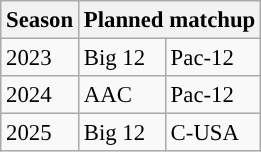<table class = "wikitable floatleft" style="font-size: 95%;">
<tr>
<th>Season</th>
<th colspan=2>Planned matchup</th>
</tr>
<tr>
<td>2023</td>
<td>Big 12</td>
<td>Pac-12</td>
</tr>
<tr>
<td>2024</td>
<td>AAC</td>
<td>Pac-12</td>
</tr>
<tr>
<td>2025</td>
<td>Big 12</td>
<td>C-USA</td>
</tr>
</table>
